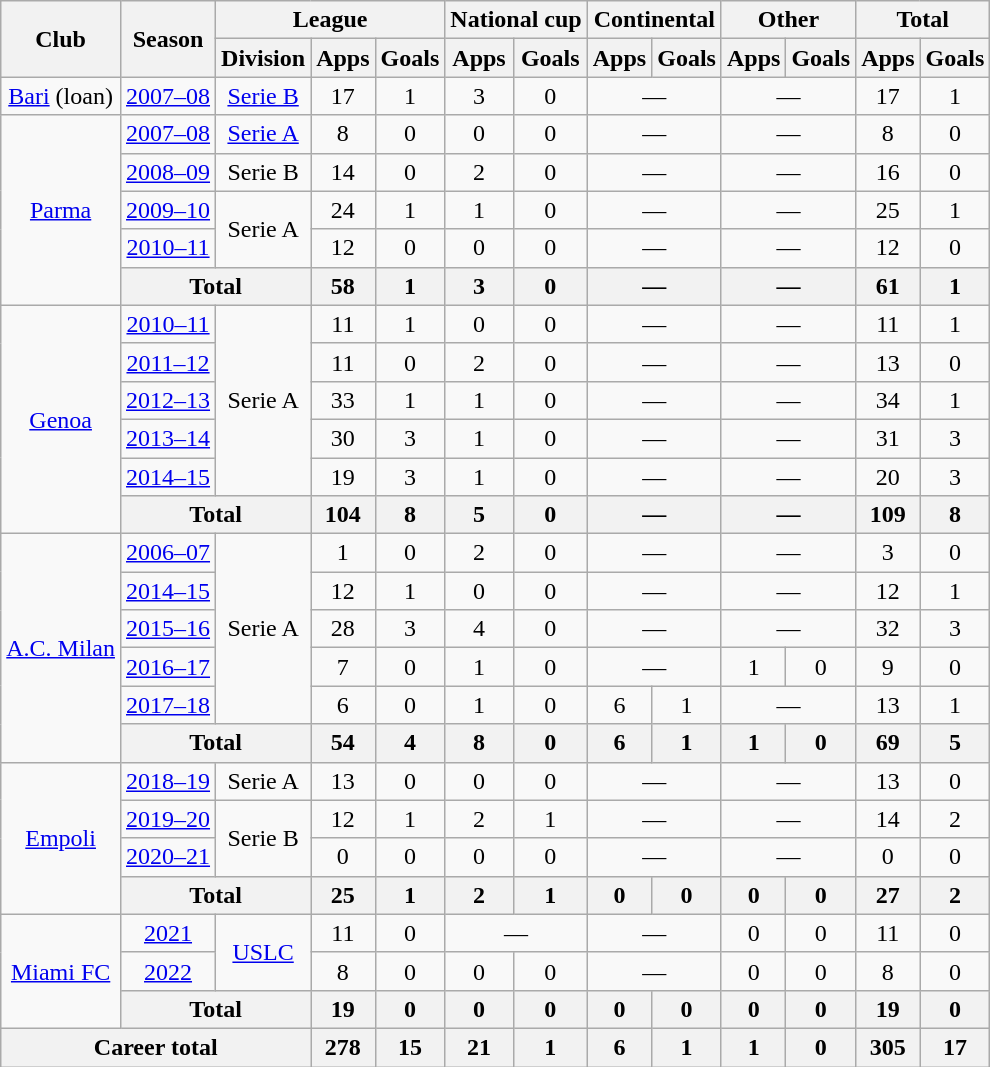<table class="wikitable" style="text-align:center">
<tr>
<th rowspan="2">Club</th>
<th rowspan="2">Season</th>
<th colspan="3">League</th>
<th colspan="2">National cup</th>
<th colspan="2">Continental</th>
<th colspan="2">Other</th>
<th colspan="2">Total</th>
</tr>
<tr>
<th>Division</th>
<th>Apps</th>
<th>Goals</th>
<th>Apps</th>
<th>Goals</th>
<th>Apps</th>
<th>Goals</th>
<th>Apps</th>
<th>Goals</th>
<th>Apps</th>
<th>Goals</th>
</tr>
<tr>
<td><a href='#'>Bari</a> (loan)</td>
<td><a href='#'>2007–08</a></td>
<td><a href='#'>Serie B</a></td>
<td>17</td>
<td>1</td>
<td>3</td>
<td>0</td>
<td colspan="2">—</td>
<td colspan="2">—</td>
<td>17</td>
<td>1</td>
</tr>
<tr>
<td rowspan="5"><a href='#'>Parma</a></td>
<td><a href='#'>2007–08</a></td>
<td><a href='#'>Serie A</a></td>
<td>8</td>
<td>0</td>
<td>0</td>
<td>0</td>
<td colspan="2">—</td>
<td colspan="2">—</td>
<td>8</td>
<td>0</td>
</tr>
<tr>
<td><a href='#'>2008–09</a></td>
<td>Serie B</td>
<td>14</td>
<td>0</td>
<td>2</td>
<td>0</td>
<td colspan="2">—</td>
<td colspan="2">—</td>
<td>16</td>
<td>0</td>
</tr>
<tr>
<td><a href='#'>2009–10</a></td>
<td rowspan="2">Serie A</td>
<td>24</td>
<td>1</td>
<td>1</td>
<td>0</td>
<td colspan="2">—</td>
<td colspan="2">—</td>
<td>25</td>
<td>1</td>
</tr>
<tr>
<td><a href='#'>2010–11</a></td>
<td>12</td>
<td>0</td>
<td>0</td>
<td>0</td>
<td colspan="2">—</td>
<td colspan="2">—</td>
<td>12</td>
<td>0</td>
</tr>
<tr>
<th colspan="2">Total</th>
<th>58</th>
<th>1</th>
<th>3</th>
<th>0</th>
<th colspan="2">—</th>
<th colspan="2">—</th>
<th>61</th>
<th>1</th>
</tr>
<tr>
<td rowspan="6"><a href='#'>Genoa</a></td>
<td><a href='#'>2010–11</a></td>
<td rowspan="5">Serie A</td>
<td>11</td>
<td>1</td>
<td>0</td>
<td>0</td>
<td colspan="2">—</td>
<td colspan="2">—</td>
<td>11</td>
<td>1</td>
</tr>
<tr>
<td><a href='#'>2011–12</a></td>
<td>11</td>
<td>0</td>
<td>2</td>
<td>0</td>
<td colspan="2">—</td>
<td colspan="2">—</td>
<td>13</td>
<td>0</td>
</tr>
<tr>
<td><a href='#'>2012–13</a></td>
<td>33</td>
<td>1</td>
<td>1</td>
<td>0</td>
<td colspan="2">—</td>
<td colspan="2">—</td>
<td>34</td>
<td>1</td>
</tr>
<tr>
<td><a href='#'>2013–14</a></td>
<td>30</td>
<td>3</td>
<td>1</td>
<td>0</td>
<td colspan="2">—</td>
<td colspan="2">—</td>
<td>31</td>
<td>3</td>
</tr>
<tr>
<td><a href='#'>2014–15</a></td>
<td>19</td>
<td>3</td>
<td>1</td>
<td>0</td>
<td colspan="2">—</td>
<td colspan="2">—</td>
<td>20</td>
<td>3</td>
</tr>
<tr>
<th colspan="2">Total</th>
<th>104</th>
<th>8</th>
<th>5</th>
<th>0</th>
<th colspan="2">—</th>
<th colspan="2">—</th>
<th>109</th>
<th>8</th>
</tr>
<tr>
<td rowspan="6"><a href='#'>A.C. Milan</a></td>
<td><a href='#'>2006–07</a></td>
<td rowspan="5">Serie A</td>
<td>1</td>
<td>0</td>
<td>2</td>
<td>0</td>
<td colspan="2">—</td>
<td colspan="2">—</td>
<td>3</td>
<td>0</td>
</tr>
<tr>
<td><a href='#'>2014–15</a></td>
<td>12</td>
<td>1</td>
<td>0</td>
<td>0</td>
<td colspan="2">—</td>
<td colspan="2">—</td>
<td>12</td>
<td>1</td>
</tr>
<tr>
<td><a href='#'>2015–16</a></td>
<td>28</td>
<td>3</td>
<td>4</td>
<td>0</td>
<td colspan="2">—</td>
<td colspan="2">—</td>
<td>32</td>
<td>3</td>
</tr>
<tr>
<td><a href='#'>2016–17</a></td>
<td>7</td>
<td>0</td>
<td>1</td>
<td>0</td>
<td colspan="2">—</td>
<td>1</td>
<td>0</td>
<td>9</td>
<td>0</td>
</tr>
<tr>
<td><a href='#'>2017–18</a></td>
<td>6</td>
<td>0</td>
<td>1</td>
<td>0</td>
<td>6</td>
<td>1</td>
<td colspan="2">—</td>
<td>13</td>
<td>1</td>
</tr>
<tr>
<th colspan="2">Total</th>
<th>54</th>
<th>4</th>
<th>8</th>
<th>0</th>
<th>6</th>
<th>1</th>
<th>1</th>
<th>0</th>
<th>69</th>
<th>5</th>
</tr>
<tr>
<td rowspan="4"><a href='#'>Empoli</a></td>
<td><a href='#'>2018–19</a></td>
<td>Serie A</td>
<td>13</td>
<td>0</td>
<td>0</td>
<td>0</td>
<td colspan="2">—</td>
<td colspan="2">—</td>
<td>13</td>
<td>0</td>
</tr>
<tr>
<td><a href='#'>2019–20</a></td>
<td rowspan="2">Serie B</td>
<td>12</td>
<td>1</td>
<td>2</td>
<td>1</td>
<td colspan="2">—</td>
<td colspan="2">—</td>
<td>14</td>
<td>2</td>
</tr>
<tr>
<td><a href='#'>2020–21</a></td>
<td>0</td>
<td>0</td>
<td>0</td>
<td>0</td>
<td colspan="2">—</td>
<td colspan="2">—</td>
<td>0</td>
<td>0</td>
</tr>
<tr>
<th colspan="2">Total</th>
<th>25</th>
<th>1</th>
<th>2</th>
<th>1</th>
<th>0</th>
<th>0</th>
<th>0</th>
<th>0</th>
<th>27</th>
<th>2</th>
</tr>
<tr>
<td rowspan="3"><a href='#'>Miami FC</a></td>
<td><a href='#'>2021</a></td>
<td rowspan="2"><a href='#'>USLC</a></td>
<td>11</td>
<td>0</td>
<td colspan="2">—</td>
<td colspan="2">—</td>
<td>0</td>
<td>0</td>
<td>11</td>
<td>0</td>
</tr>
<tr>
<td><a href='#'>2022</a></td>
<td>8</td>
<td>0</td>
<td>0</td>
<td>0</td>
<td colspan="2">—</td>
<td>0</td>
<td>0</td>
<td>8</td>
<td>0</td>
</tr>
<tr>
<th colspan="2">Total</th>
<th>19</th>
<th>0</th>
<th>0</th>
<th>0</th>
<th>0</th>
<th>0</th>
<th>0</th>
<th>0</th>
<th>19</th>
<th>0</th>
</tr>
<tr>
<th colspan="3">Career total</th>
<th>278</th>
<th>15</th>
<th>21</th>
<th>1</th>
<th>6</th>
<th>1</th>
<th>1</th>
<th>0</th>
<th>305</th>
<th>17</th>
</tr>
</table>
